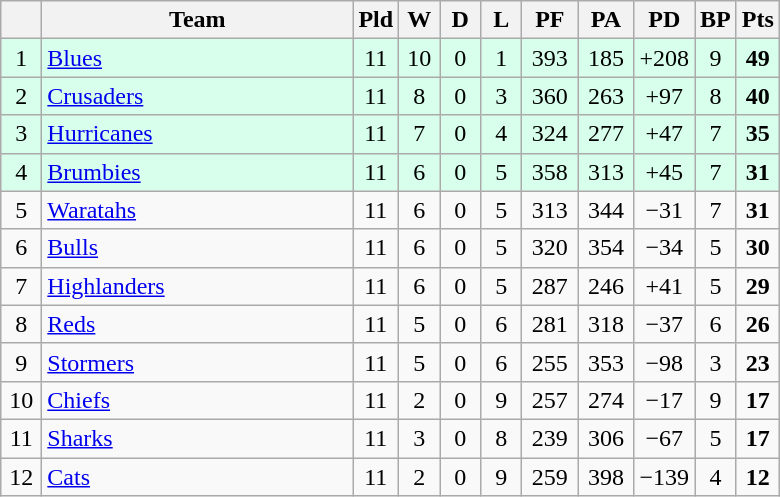<table class="wikitable" style="text-align:center">
<tr>
<th width="20"></th>
<th width="200">Team</th>
<th width="20">Pld</th>
<th width="20">W</th>
<th width="20">D</th>
<th width="20">L</th>
<th width="30">PF</th>
<th width="30">PA</th>
<th width="30">PD</th>
<th width="20">BP</th>
<th width="20">Pts</th>
</tr>
<tr bgcolor=#d8ffeb>
<td>1</td>
<td style="text-align:left"> <a href='#'>Blues</a></td>
<td>11</td>
<td>10</td>
<td>0</td>
<td>1</td>
<td>393</td>
<td>185</td>
<td>+208</td>
<td>9</td>
<td><strong>49</strong></td>
</tr>
<tr bgcolor=#d8ffeb>
<td>2</td>
<td style="text-align:left"> <a href='#'>Crusaders</a></td>
<td>11</td>
<td>8</td>
<td>0</td>
<td>3</td>
<td>360</td>
<td>263</td>
<td>+97</td>
<td>8</td>
<td><strong>40</strong></td>
</tr>
<tr bgcolor=#d8ffeb>
<td>3</td>
<td style="text-align:left"> <a href='#'>Hurricanes</a></td>
<td>11</td>
<td>7</td>
<td>0</td>
<td>4</td>
<td>324</td>
<td>277</td>
<td>+47</td>
<td>7</td>
<td><strong>35</strong></td>
</tr>
<tr bgcolor=#d8ffeb>
<td>4</td>
<td style="text-align:left"> <a href='#'>Brumbies</a></td>
<td>11</td>
<td>6</td>
<td>0</td>
<td>5</td>
<td>358</td>
<td>313</td>
<td>+45</td>
<td>7</td>
<td><strong>31</strong></td>
</tr>
<tr>
<td>5</td>
<td style="text-align:left"> <a href='#'>Waratahs</a></td>
<td>11</td>
<td>6</td>
<td>0</td>
<td>5</td>
<td>313</td>
<td>344</td>
<td>−31</td>
<td>7</td>
<td><strong>31</strong></td>
</tr>
<tr>
<td>6</td>
<td style="text-align:left"> <a href='#'>Bulls</a></td>
<td>11</td>
<td>6</td>
<td>0</td>
<td>5</td>
<td>320</td>
<td>354</td>
<td>−34</td>
<td>5</td>
<td><strong>30</strong></td>
</tr>
<tr>
<td>7</td>
<td style="text-align:left"> <a href='#'>Highlanders</a></td>
<td>11</td>
<td>6</td>
<td>0</td>
<td>5</td>
<td>287</td>
<td>246</td>
<td>+41</td>
<td>5</td>
<td><strong>29</strong></td>
</tr>
<tr>
<td>8</td>
<td style="text-align:left"> <a href='#'>Reds</a></td>
<td>11</td>
<td>5</td>
<td>0</td>
<td>6</td>
<td>281</td>
<td>318</td>
<td>−37</td>
<td>6</td>
<td><strong>26</strong></td>
</tr>
<tr>
<td>9</td>
<td style="text-align:left"> <a href='#'>Stormers</a></td>
<td>11</td>
<td>5</td>
<td>0</td>
<td>6</td>
<td>255</td>
<td>353</td>
<td>−98</td>
<td>3</td>
<td><strong>23</strong></td>
</tr>
<tr>
<td>10</td>
<td style="text-align:left"> <a href='#'>Chiefs</a></td>
<td>11</td>
<td>2</td>
<td>0</td>
<td>9</td>
<td>257</td>
<td>274</td>
<td>−17</td>
<td>9</td>
<td><strong>17</strong></td>
</tr>
<tr>
<td>11</td>
<td style="text-align:left"> <a href='#'>Sharks</a></td>
<td>11</td>
<td>3</td>
<td>0</td>
<td>8</td>
<td>239</td>
<td>306</td>
<td>−67</td>
<td>5</td>
<td><strong>17</strong></td>
</tr>
<tr>
<td>12</td>
<td style="text-align:left"> <a href='#'>Cats</a></td>
<td>11</td>
<td>2</td>
<td>0</td>
<td>9</td>
<td>259</td>
<td>398</td>
<td>−139</td>
<td>4</td>
<td><strong>12</strong></td>
</tr>
</table>
